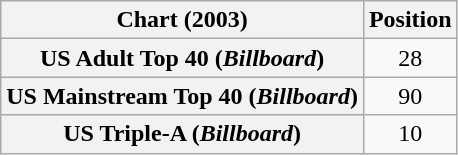<table class="wikitable sortable plainrowheaders" style="text-align:center">
<tr>
<th>Chart (2003)</th>
<th>Position</th>
</tr>
<tr>
<th scope="row">US Adult Top 40 (<em>Billboard</em>)</th>
<td>28</td>
</tr>
<tr>
<th scope="row">US Mainstream Top 40 (<em>Billboard</em>)</th>
<td>90</td>
</tr>
<tr>
<th scope="row">US Triple-A (<em>Billboard</em>)</th>
<td>10</td>
</tr>
</table>
